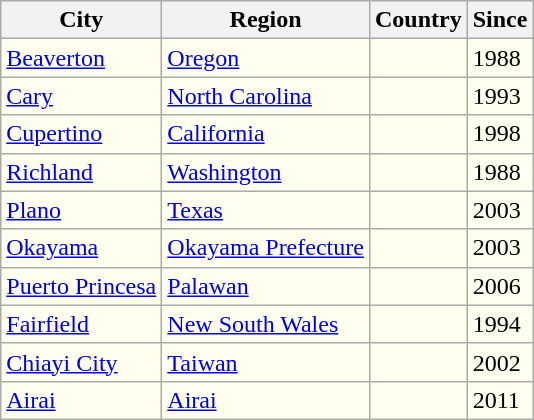<table class="wikitable" style="font-size:100%; background:#FFFFEF; float:left;">
<tr>
<th>City</th>
<th>Region</th>
<th>Country</th>
<th>Since</th>
</tr>
<tr>
<td><a href='#'>Beaverton</a></td>
<td><a href='#'>Oregon</a></td>
<td></td>
<td>1988</td>
</tr>
<tr>
<td><a href='#'>Cary</a></td>
<td><a href='#'>North Carolina</a></td>
<td></td>
<td>1993</td>
</tr>
<tr>
<td><a href='#'>Cupertino</a></td>
<td><a href='#'>California</a></td>
<td></td>
<td>1998</td>
</tr>
<tr>
<td><a href='#'>Richland</a></td>
<td><a href='#'>Washington</a></td>
<td></td>
<td>1988</td>
</tr>
<tr>
<td><a href='#'>Plano</a></td>
<td><a href='#'>Texas</a></td>
<td></td>
<td>2003</td>
</tr>
<tr>
<td><a href='#'>Okayama</a></td>
<td><a href='#'>Okayama Prefecture</a></td>
<td></td>
<td>2003</td>
</tr>
<tr>
<td><a href='#'>Puerto Princesa</a></td>
<td><a href='#'>Palawan</a></td>
<td></td>
<td>2006</td>
</tr>
<tr>
<td><a href='#'>Fairfield</a></td>
<td><a href='#'>New South Wales</a></td>
<td></td>
<td>1994</td>
</tr>
<tr>
<td><a href='#'>Chiayi City</a></td>
<td><a href='#'>Taiwan</a></td>
<td></td>
<td>2002</td>
</tr>
<tr>
<td><a href='#'>Airai</a></td>
<td><a href='#'>Airai</a></td>
<td></td>
<td>2011</td>
</tr>
</table>
